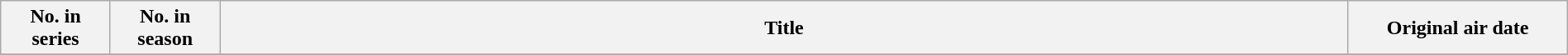<table class="wikitable plainrowheaders" style="width:100%;">
<tr>
<th width=7%>No. in<br> series</th>
<th width=7%>No. in <br> season</th>
<th>Title</th>
<th width=14%>Original air date</th>
</tr>
<tr>
</tr>
</table>
